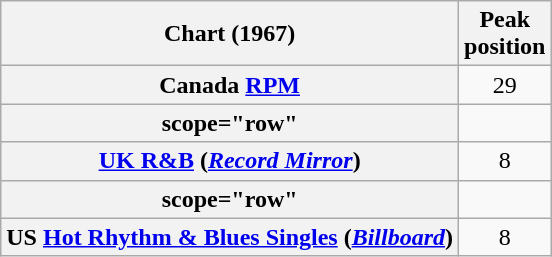<table class="wikitable sortable plainrowheaders">
<tr>
<th scope="col">Chart (1967)</th>
<th scope="col">Peak<br>position</th>
</tr>
<tr>
<th scope="row">Canada <a href='#'>RPM</a></th>
<td style="text-align:center;">29</td>
</tr>
<tr>
<th>scope="row" </th>
</tr>
<tr>
<th scope="row"><a href='#'>UK R&B</a> (<em><a href='#'>Record Mirror</a></em>)</th>
<td align="center">8</td>
</tr>
<tr>
<th>scope="row" </th>
</tr>
<tr>
<th scope="row">US <a href='#'>Hot Rhythm & Blues Singles</a> (<em><a href='#'>Billboard</a></em>)</th>
<td style="text-align:center;">8</td>
</tr>
</table>
